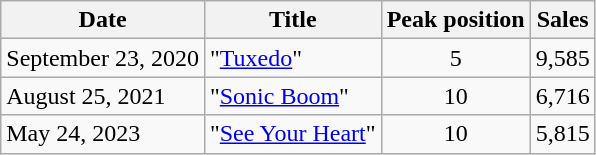<table class="wikitable">
<tr>
<th>Date</th>
<th>Title</th>
<th>Peak position</th>
<th>Sales</th>
</tr>
<tr>
<td>September 23, 2020</td>
<td>"<a href='#'>Tuxedo</a>"</td>
<td align="center">5</td>
<td>9,585</td>
</tr>
<tr>
<td>August 25, 2021</td>
<td>"<a href='#'>Sonic Boom</a>"</td>
<td align="center">10</td>
<td>6,716</td>
</tr>
<tr>
<td>May 24, 2023</td>
<td>"<a href='#'>See Your Heart</a>"</td>
<td align="center">10</td>
<td>5,815</td>
</tr>
</table>
